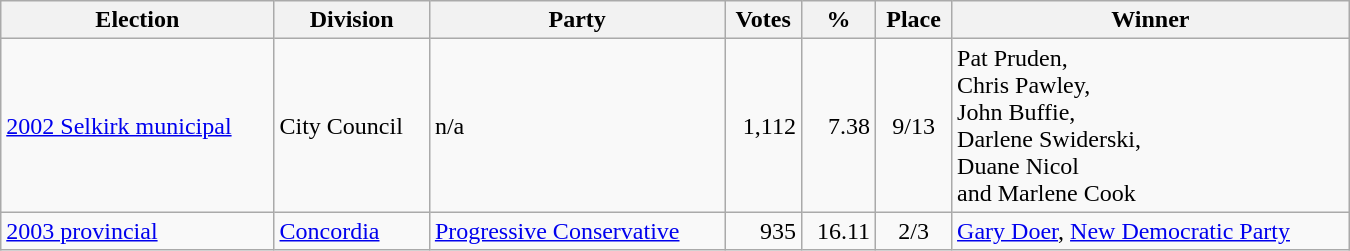<table class="wikitable" width="900">
<tr>
<th align="left">Election</th>
<th align="left">Division</th>
<th align="left">Party</th>
<th align="right">Votes</th>
<th align="right">%</th>
<th align="center">Place</th>
<th align="center">Winner</th>
</tr>
<tr>
<td align="left"><a href='#'>2002 Selkirk municipal</a></td>
<td align="left">City Council</td>
<td align="left">n/a</td>
<td align="right">1,112</td>
<td align="right">7.38</td>
<td align="center">9/13</td>
<td align="left">Pat Pruden,<br> Chris Pawley,<br> John Buffie,<br> Darlene Swiderski,<br> Duane Nicol<br> and Marlene Cook</td>
</tr>
<tr>
<td align="left"><a href='#'>2003 provincial</a></td>
<td align="left"><a href='#'>Concordia</a></td>
<td align="left"><a href='#'>Progressive Conservative</a></td>
<td align="right">935</td>
<td align="right">16.11</td>
<td align="center">2/3</td>
<td align="left"><a href='#'>Gary Doer</a>, <a href='#'>New Democratic Party</a></td>
</tr>
</table>
